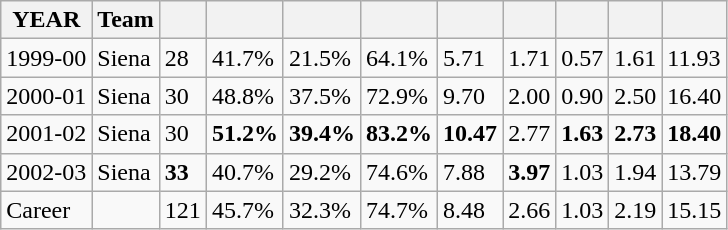<table class="wikitable">
<tr>
<th>YEAR</th>
<th>Team</th>
<th scope="col"></th>
<th scope="col"></th>
<th scope="col"></th>
<th scope="col"></th>
<th scope="col"></th>
<th scope="col"></th>
<th scope="col"></th>
<th scope="col"></th>
<th scope="col"></th>
</tr>
<tr>
<td>1999-00</td>
<td>Siena</td>
<td>28</td>
<td>41.7%</td>
<td>21.5%</td>
<td>64.1%</td>
<td>5.71</td>
<td>1.71</td>
<td>0.57</td>
<td>1.61</td>
<td>11.93</td>
</tr>
<tr>
<td>2000-01</td>
<td>Siena</td>
<td>30</td>
<td>48.8%</td>
<td>37.5%</td>
<td>72.9%</td>
<td>9.70</td>
<td>2.00</td>
<td>0.90</td>
<td>2.50</td>
<td>16.40</td>
</tr>
<tr>
<td>2001-02</td>
<td>Siena</td>
<td>30</td>
<td><strong>51.2%</strong></td>
<td><strong>39.4%</strong></td>
<td><strong>83.2%</strong></td>
<td><strong>10.47</strong></td>
<td>2.77</td>
<td><strong>1.63</strong></td>
<td><strong>2.73</strong></td>
<td><strong>18.40</strong></td>
</tr>
<tr>
<td>2002-03</td>
<td>Siena</td>
<td><strong>33</strong></td>
<td>40.7%</td>
<td>29.2%</td>
<td>74.6%</td>
<td>7.88</td>
<td><strong>3.97</strong></td>
<td>1.03</td>
<td>1.94</td>
<td>13.79</td>
</tr>
<tr>
<td>Career</td>
<td></td>
<td>121</td>
<td>45.7%</td>
<td>32.3%</td>
<td>74.7%</td>
<td>8.48</td>
<td>2.66</td>
<td>1.03</td>
<td>2.19</td>
<td>15.15</td>
</tr>
</table>
